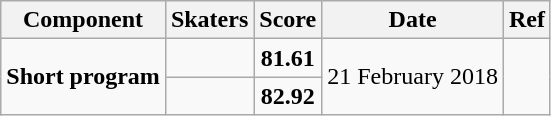<table class=wikitable>
<tr>
<th>Component</th>
<th>Skaters</th>
<th>Score</th>
<th>Date</th>
<th>Ref</th>
</tr>
<tr>
<td rowspan=2><strong>Short program</strong></td>
<td></td>
<td align=center><strong>81.61</strong></td>
<td rowspan=2>21 February 2018</td>
<td rowspan=2></td>
</tr>
<tr>
<td></td>
<td align=center><strong>82.92</strong></td>
</tr>
</table>
